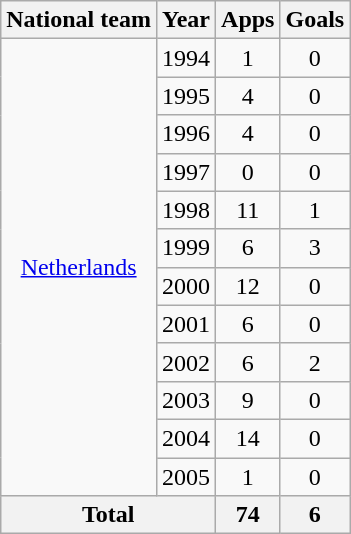<table class="wikitable" style="text-align:center">
<tr>
<th>National team</th>
<th>Year</th>
<th>Apps</th>
<th>Goals</th>
</tr>
<tr>
<td rowspan="12"><a href='#'>Netherlands</a></td>
<td>1994</td>
<td>1</td>
<td>0</td>
</tr>
<tr>
<td>1995</td>
<td>4</td>
<td>0</td>
</tr>
<tr>
<td>1996</td>
<td>4</td>
<td>0</td>
</tr>
<tr>
<td>1997</td>
<td>0</td>
<td>0</td>
</tr>
<tr>
<td>1998</td>
<td>11</td>
<td>1</td>
</tr>
<tr>
<td>1999</td>
<td>6</td>
<td>3</td>
</tr>
<tr>
<td>2000</td>
<td>12</td>
<td>0</td>
</tr>
<tr>
<td>2001</td>
<td>6</td>
<td>0</td>
</tr>
<tr>
<td>2002</td>
<td>6</td>
<td>2</td>
</tr>
<tr>
<td>2003</td>
<td>9</td>
<td>0</td>
</tr>
<tr>
<td>2004</td>
<td>14</td>
<td>0</td>
</tr>
<tr>
<td>2005</td>
<td>1</td>
<td>0</td>
</tr>
<tr>
<th colspan="2">Total</th>
<th>74</th>
<th>6</th>
</tr>
</table>
